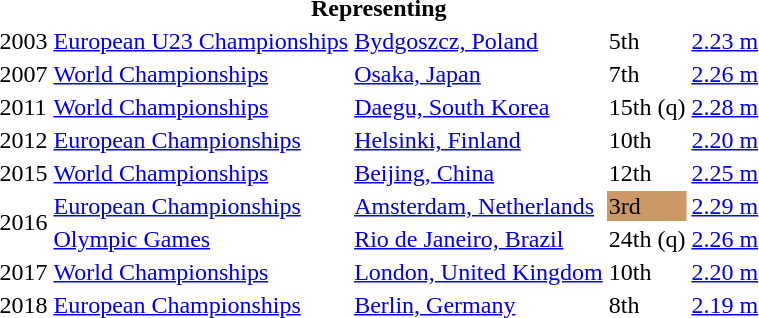<table>
<tr>
<th colspan="6">Representing </th>
</tr>
<tr>
<td>2003</td>
<td><a href='#'>European U23 Championships</a></td>
<td><a href='#'>Bydgoszcz, Poland</a></td>
<td>5th</td>
<td><a href='#'>2.23 m</a></td>
</tr>
<tr>
<td>2007</td>
<td><a href='#'>World Championships</a></td>
<td><a href='#'>Osaka, Japan</a></td>
<td>7th</td>
<td><a href='#'>2.26 m</a></td>
</tr>
<tr>
<td>2011</td>
<td><a href='#'>World Championships</a></td>
<td><a href='#'>Daegu, South Korea</a></td>
<td>15th (q)</td>
<td><a href='#'>2.28 m</a></td>
</tr>
<tr>
<td>2012</td>
<td><a href='#'>European Championships</a></td>
<td><a href='#'>Helsinki, Finland</a></td>
<td>10th</td>
<td><a href='#'>2.20 m</a></td>
</tr>
<tr>
<td>2015</td>
<td><a href='#'>World Championships</a></td>
<td><a href='#'>Beijing, China</a></td>
<td>12th</td>
<td><a href='#'>2.25 m</a></td>
</tr>
<tr>
<td rowspan=2>2016</td>
<td><a href='#'>European Championships</a></td>
<td><a href='#'>Amsterdam, Netherlands</a></td>
<td bgcolor=cc9966>3rd</td>
<td><a href='#'>2.29 m</a></td>
</tr>
<tr>
<td><a href='#'>Olympic Games</a></td>
<td><a href='#'>Rio de Janeiro, Brazil</a></td>
<td>24th (q)</td>
<td><a href='#'>2.26 m</a></td>
</tr>
<tr>
<td>2017</td>
<td><a href='#'>World Championships</a></td>
<td><a href='#'>London, United Kingdom</a></td>
<td>10th</td>
<td><a href='#'>2.20 m</a></td>
</tr>
<tr>
<td>2018</td>
<td><a href='#'>European Championships</a></td>
<td><a href='#'>Berlin, Germany</a></td>
<td>8th</td>
<td><a href='#'>2.19 m</a></td>
</tr>
</table>
